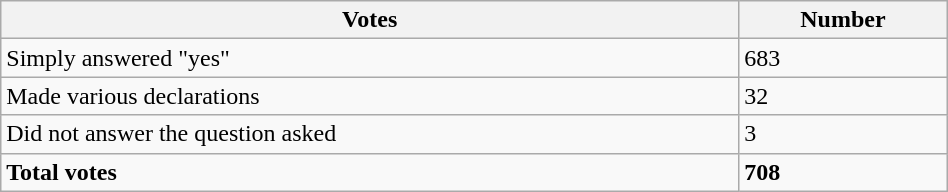<table class="wikitable" style="text-align:left; width:50%;">
<tr>
<th>Votes</th>
<th>Number</th>
</tr>
<tr>
<td>Simply answered "yes"</td>
<td>683</td>
</tr>
<tr>
<td>Made various declarations</td>
<td>32</td>
</tr>
<tr>
<td>Did not answer the question asked</td>
<td>3</td>
</tr>
<tr>
<td><strong>Total votes</strong></td>
<td><strong>708</strong></td>
</tr>
</table>
